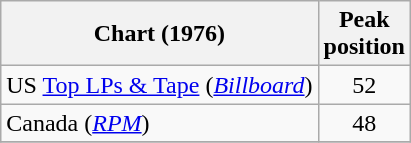<table class="wikitable">
<tr>
<th>Chart (1976)</th>
<th>Peak<br>position</th>
</tr>
<tr>
<td>US <a href='#'>Top LPs & Tape</a> (<em><a href='#'>Billboard</a></em>)</td>
<td align="center">52</td>
</tr>
<tr>
<td>Canada (<em><a href='#'>RPM</a></em>)</td>
<td align="center">48</td>
</tr>
<tr>
</tr>
</table>
